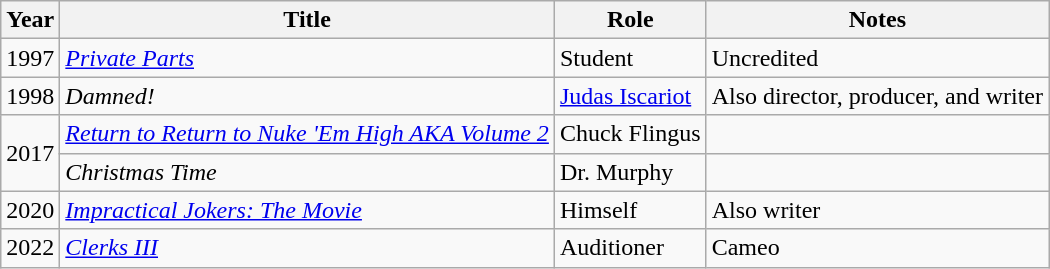<table class="wikitable sortable">
<tr>
<th>Year</th>
<th>Title</th>
<th>Role</th>
<th>Notes</th>
</tr>
<tr>
<td>1997</td>
<td><a href='#'><em>Private Parts</em></a></td>
<td>Student</td>
<td>Uncredited</td>
</tr>
<tr>
<td>1998</td>
<td><em>Damned!</em></td>
<td><a href='#'>Judas Iscariot</a></td>
<td>Also director, producer, and writer</td>
</tr>
<tr>
<td rowspan="2">2017</td>
<td><em><a href='#'>Return to Return to Nuke 'Em High AKA Volume 2</a></em></td>
<td>Chuck Flingus</td>
<td></td>
</tr>
<tr>
<td><em>Christmas Time</em></td>
<td>Dr. Murphy</td>
<td></td>
</tr>
<tr>
<td>2020</td>
<td><em><a href='#'>Impractical Jokers: The Movie</a></em></td>
<td>Himself</td>
<td>Also writer</td>
</tr>
<tr>
<td>2022</td>
<td><em><a href='#'>Clerks III</a></em></td>
<td>Auditioner</td>
<td>Cameo</td>
</tr>
</table>
